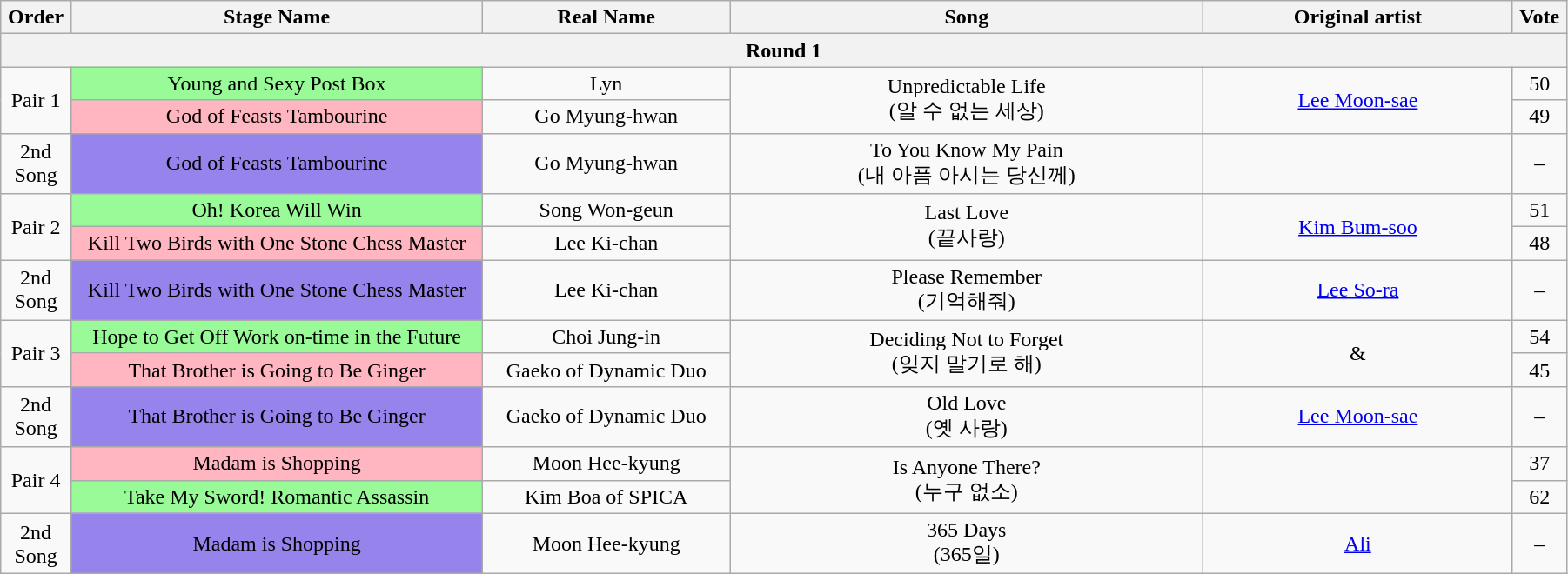<table class="wikitable" style="text-align:center; width:95%;">
<tr>
<th style="width:1%;">Order</th>
<th style="width:20%;">Stage Name</th>
<th style="width:12%;">Real Name</th>
<th style="width:23%;">Song</th>
<th style="width:15%;">Original artist</th>
<th style="width:1%;">Vote</th>
</tr>
<tr>
<th colspan=6>Round 1</th>
</tr>
<tr>
<td rowspan=2>Pair 1</td>
<td bgcolor="palegreen">Young and Sexy Post Box</td>
<td>Lyn</td>
<td rowspan=2>Unpredictable Life<br>(알 수 없는 세상)</td>
<td rowspan=2><a href='#'>Lee Moon-sae</a></td>
<td>50</td>
</tr>
<tr>
<td bgcolor="lightpink">God of Feasts Tambourine</td>
<td>Go Myung-hwan</td>
<td>49</td>
</tr>
<tr>
<td>2nd Song</td>
<td bgcolor="#9683EC">God of Feasts Tambourine</td>
<td>Go Myung-hwan</td>
<td>To You Know My Pain<br>(내 아픔 아시는 당신께)</td>
<td></td>
<td>–</td>
</tr>
<tr>
<td rowspan=2>Pair 2</td>
<td bgcolor="palegreen">Oh! Korea Will Win</td>
<td>Song Won-geun</td>
<td rowspan=2>Last Love<br>(끝사랑)</td>
<td rowspan=2><a href='#'>Kim Bum-soo</a></td>
<td>51</td>
</tr>
<tr>
<td bgcolor="lightpink">Kill Two Birds with One Stone Chess Master</td>
<td>Lee Ki-chan</td>
<td>48</td>
</tr>
<tr>
<td>2nd Song</td>
<td bgcolor="#9683EC">Kill Two Birds with One Stone Chess Master</td>
<td>Lee Ki-chan</td>
<td>Please Remember<br>(기억해줘)</td>
<td><a href='#'>Lee So-ra</a></td>
<td>–</td>
</tr>
<tr>
<td rowspan=2>Pair 3</td>
<td bgcolor="palegreen">Hope to Get Off Work on-time in the Future</td>
<td>Choi Jung-in</td>
<td rowspan=2>Deciding Not to Forget<br>(잊지 말기로 해)</td>
<td rowspan=2> & </td>
<td>54</td>
</tr>
<tr>
<td bgcolor="lightpink">That Brother is Going to Be Ginger</td>
<td>Gaeko of Dynamic Duo</td>
<td>45</td>
</tr>
<tr>
<td>2nd Song</td>
<td bgcolor="#9683EC">That Brother is Going to Be Ginger</td>
<td>Gaeko of Dynamic Duo</td>
<td>Old Love<br>(옛 사랑)</td>
<td><a href='#'>Lee Moon-sae</a></td>
<td>–</td>
</tr>
<tr>
<td rowspan=2>Pair 4</td>
<td bgcolor="lightpink">Madam is Shopping</td>
<td>Moon Hee-kyung</td>
<td rowspan=2>Is Anyone There?<br>(누구 없소)</td>
<td rowspan=2></td>
<td>37</td>
</tr>
<tr>
<td bgcolor="palegreen">Take My Sword! Romantic Assassin</td>
<td>Kim Boa of SPICA</td>
<td>62</td>
</tr>
<tr>
<td>2nd Song</td>
<td bgcolor="#9683EC">Madam is Shopping</td>
<td>Moon Hee-kyung</td>
<td>365 Days<br>(365일)</td>
<td><a href='#'>Ali</a></td>
<td>–</td>
</tr>
</table>
